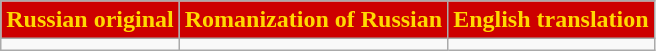<table class="wikitable">
<tr>
<th style="background-color:#CD0000;color:#FFD900;">Russian original</th>
<th style="background-color:#CD0000;color:#FFD900;">Romanization of Russian</th>
<th style="background-color:#CD0000;color:#FFD900;">English translation</th>
</tr>
<tr style="vertical-align:top;white-space:nowrap;">
<td></td>
<td></td>
<td></td>
</tr>
</table>
